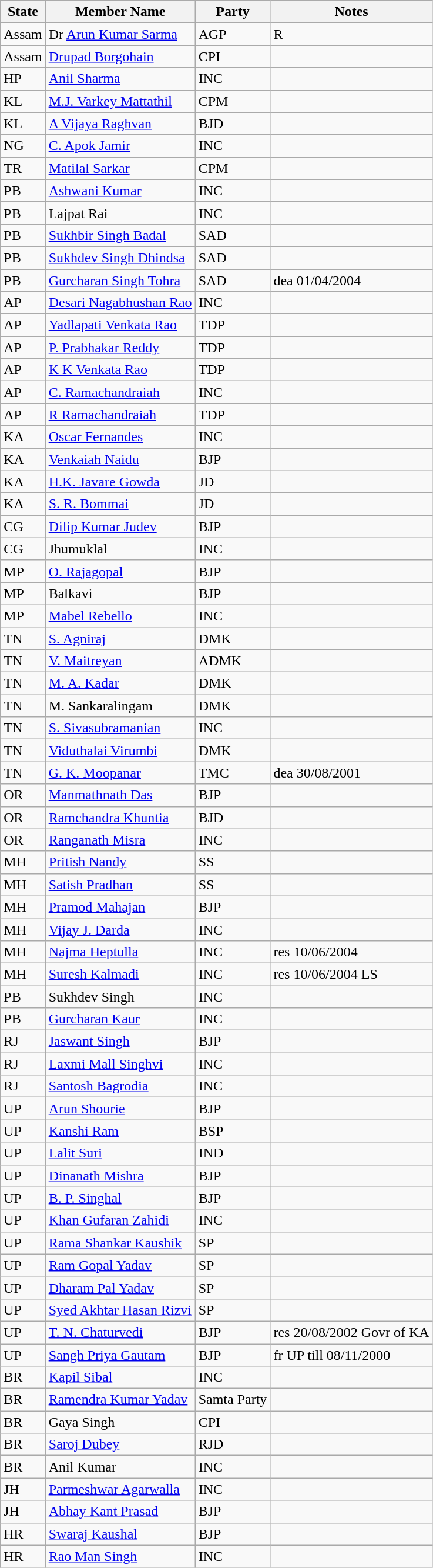<table class="wikitable sortable">
<tr>
<th>State</th>
<th>Member Name</th>
<th>Party</th>
<th class="unsortable">Notes</th>
</tr>
<tr>
<td>Assam</td>
<td>Dr  <a href='#'>Arun Kumar Sarma</a></td>
<td>AGP</td>
<td>R</td>
</tr>
<tr>
<td>Assam</td>
<td><a href='#'>Drupad Borgohain</a></td>
<td>CPI</td>
<td></td>
</tr>
<tr>
<td>HP</td>
<td><a href='#'>Anil Sharma</a></td>
<td>INC</td>
<td></td>
</tr>
<tr>
<td>KL</td>
<td><a href='#'>M.J. Varkey Mattathil</a></td>
<td>CPM</td>
<td></td>
</tr>
<tr>
<td>KL</td>
<td><a href='#'>A Vijaya Raghvan</a></td>
<td>BJD</td>
<td></td>
</tr>
<tr>
<td>NG</td>
<td><a href='#'>C. Apok Jamir</a></td>
<td>INC</td>
<td></td>
</tr>
<tr>
<td>TR</td>
<td><a href='#'>Matilal Sarkar</a></td>
<td>CPM</td>
<td></td>
</tr>
<tr>
<td>PB</td>
<td><a href='#'>Ashwani Kumar</a></td>
<td>INC</td>
<td></td>
</tr>
<tr>
<td>PB</td>
<td>Lajpat Rai</td>
<td>INC</td>
<td></td>
</tr>
<tr>
<td>PB</td>
<td><a href='#'>Sukhbir Singh Badal</a></td>
<td>SAD</td>
<td></td>
</tr>
<tr>
<td>PB</td>
<td><a href='#'>Sukhdev Singh Dhindsa</a></td>
<td>SAD</td>
<td></td>
</tr>
<tr>
<td>PB</td>
<td><a href='#'>Gurcharan Singh Tohra</a></td>
<td>SAD</td>
<td>dea 01/04/2004</td>
</tr>
<tr>
<td>AP</td>
<td><a href='#'>Desari Nagabhushan Rao</a></td>
<td>INC</td>
<td></td>
</tr>
<tr>
<td>AP</td>
<td><a href='#'>Yadlapati Venkata Rao</a></td>
<td>TDP</td>
<td></td>
</tr>
<tr>
<td>AP</td>
<td><a href='#'>P. Prabhakar Reddy</a></td>
<td>TDP</td>
<td></td>
</tr>
<tr>
<td>AP</td>
<td><a href='#'>K K Venkata Rao</a></td>
<td>TDP</td>
<td></td>
</tr>
<tr>
<td>AP</td>
<td><a href='#'>C. Ramachandraiah</a></td>
<td>INC</td>
<td></td>
</tr>
<tr>
<td>AP</td>
<td><a href='#'>R Ramachandraiah</a></td>
<td>TDP</td>
<td></td>
</tr>
<tr>
<td>KA</td>
<td><a href='#'>Oscar Fernandes</a></td>
<td>INC</td>
<td></td>
</tr>
<tr>
<td>KA</td>
<td><a href='#'>Venkaiah Naidu</a></td>
<td>BJP</td>
<td></td>
</tr>
<tr>
<td>KA</td>
<td><a href='#'>H.K. Javare Gowda</a></td>
<td>JD</td>
<td></td>
</tr>
<tr>
<td>KA</td>
<td><a href='#'>S. R. Bommai</a></td>
<td>JD</td>
<td></td>
</tr>
<tr>
<td>CG</td>
<td><a href='#'>Dilip Kumar Judev</a></td>
<td>BJP</td>
<td></td>
</tr>
<tr>
<td>CG</td>
<td>Jhumuklal</td>
<td>INC</td>
<td></td>
</tr>
<tr>
<td>MP</td>
<td><a href='#'>O. Rajagopal</a></td>
<td>BJP</td>
<td></td>
</tr>
<tr>
<td>MP</td>
<td>Balkavi</td>
<td>BJP</td>
<td></td>
</tr>
<tr>
<td>MP</td>
<td><a href='#'>Mabel Rebello</a></td>
<td>INC</td>
<td></td>
</tr>
<tr>
<td>TN</td>
<td><a href='#'>S. Agniraj</a></td>
<td>DMK</td>
<td></td>
</tr>
<tr>
<td>TN</td>
<td><a href='#'>V. Maitreyan</a></td>
<td>ADMK</td>
<td></td>
</tr>
<tr>
<td>TN</td>
<td><a href='#'>M. A. Kadar</a></td>
<td>DMK</td>
<td></td>
</tr>
<tr>
<td>TN</td>
<td>M. Sankaralingam</td>
<td>DMK</td>
<td></td>
</tr>
<tr>
<td>TN</td>
<td><a href='#'>S. Sivasubramanian</a></td>
<td>INC</td>
<td></td>
</tr>
<tr>
<td>TN</td>
<td><a href='#'>Viduthalai Virumbi</a></td>
<td>DMK</td>
<td></td>
</tr>
<tr>
<td>TN</td>
<td><a href='#'>G. K. Moopanar</a></td>
<td>TMC</td>
<td>dea 30/08/2001</td>
</tr>
<tr>
<td>OR</td>
<td><a href='#'>Manmathnath Das</a></td>
<td>BJP</td>
<td></td>
</tr>
<tr>
<td>OR</td>
<td><a href='#'>Ramchandra Khuntia</a></td>
<td>BJD</td>
<td></td>
</tr>
<tr>
<td>OR</td>
<td><a href='#'>Ranganath Misra</a></td>
<td>INC</td>
<td></td>
</tr>
<tr>
<td>MH</td>
<td><a href='#'>Pritish Nandy</a></td>
<td>SS</td>
<td></td>
</tr>
<tr>
<td>MH</td>
<td><a href='#'>Satish Pradhan</a></td>
<td>SS</td>
<td></td>
</tr>
<tr>
<td>MH</td>
<td><a href='#'>Pramod Mahajan</a></td>
<td>BJP</td>
<td></td>
</tr>
<tr>
<td>MH</td>
<td><a href='#'>Vijay J. Darda</a></td>
<td>INC</td>
<td></td>
</tr>
<tr>
<td>MH</td>
<td><a href='#'>Najma Heptulla</a></td>
<td>INC</td>
<td>res 10/06/2004</td>
</tr>
<tr>
<td>MH</td>
<td><a href='#'>Suresh Kalmadi</a></td>
<td>INC</td>
<td>res 10/06/2004 LS</td>
</tr>
<tr>
<td>PB</td>
<td>Sukhdev Singh</td>
<td>INC</td>
<td></td>
</tr>
<tr>
<td>PB</td>
<td><a href='#'>Gurcharan Kaur</a></td>
<td>INC</td>
<td></td>
</tr>
<tr>
<td>RJ</td>
<td><a href='#'>Jaswant Singh</a></td>
<td>BJP</td>
<td></td>
</tr>
<tr>
<td>RJ</td>
<td><a href='#'>Laxmi Mall Singhvi</a></td>
<td>INC</td>
<td></td>
</tr>
<tr>
<td>RJ</td>
<td><a href='#'>Santosh Bagrodia</a></td>
<td>INC</td>
<td></td>
</tr>
<tr>
<td>UP</td>
<td><a href='#'>Arun Shourie</a></td>
<td>BJP</td>
<td></td>
</tr>
<tr>
<td>UP</td>
<td><a href='#'>Kanshi Ram</a></td>
<td>BSP</td>
<td></td>
</tr>
<tr>
<td>UP</td>
<td><a href='#'>Lalit Suri</a></td>
<td>IND</td>
<td></td>
</tr>
<tr>
<td>UP</td>
<td><a href='#'>Dinanath Mishra</a></td>
<td>BJP</td>
<td></td>
</tr>
<tr>
<td>UP</td>
<td><a href='#'>B. P. Singhal</a></td>
<td>BJP</td>
<td></td>
</tr>
<tr>
<td>UP</td>
<td><a href='#'>Khan Gufaran Zahidi</a></td>
<td>INC</td>
<td></td>
</tr>
<tr>
<td>UP</td>
<td><a href='#'>Rama Shankar Kaushik</a></td>
<td>SP</td>
<td></td>
</tr>
<tr>
<td>UP</td>
<td><a href='#'>Ram Gopal Yadav</a></td>
<td>SP</td>
<td></td>
</tr>
<tr>
<td>UP</td>
<td><a href='#'>Dharam Pal Yadav</a></td>
<td>SP</td>
<td></td>
</tr>
<tr>
<td>UP</td>
<td><a href='#'>Syed Akhtar Hasan Rizvi</a></td>
<td>SP</td>
<td></td>
</tr>
<tr>
<td>UP</td>
<td><a href='#'>T. N. Chaturvedi</a></td>
<td>BJP</td>
<td>res 20/08/2002 Govr of KA</td>
</tr>
<tr>
<td>UP</td>
<td><a href='#'>Sangh Priya Gautam</a></td>
<td>BJP</td>
<td>fr UP till 08/11/2000</td>
</tr>
<tr>
<td>BR</td>
<td><a href='#'>Kapil Sibal</a></td>
<td>INC</td>
<td></td>
</tr>
<tr>
<td>BR</td>
<td><a href='#'>Ramendra Kumar Yadav</a></td>
<td>Samta Party</td>
<td></td>
</tr>
<tr>
<td>BR</td>
<td>Gaya Singh</td>
<td>CPI</td>
<td></td>
</tr>
<tr>
<td>BR</td>
<td><a href='#'>Saroj Dubey</a></td>
<td>RJD</td>
<td></td>
</tr>
<tr>
<td>BR</td>
<td>Anil Kumar</td>
<td>INC</td>
<td></td>
</tr>
<tr>
<td>JH</td>
<td><a href='#'>Parmeshwar Agarwalla</a></td>
<td>INC</td>
<td></td>
</tr>
<tr>
<td>JH</td>
<td><a href='#'>Abhay Kant Prasad</a></td>
<td>BJP</td>
<td></td>
</tr>
<tr>
<td>HR</td>
<td><a href='#'>Swaraj Kaushal</a></td>
<td>BJP</td>
<td></td>
</tr>
<tr>
<td>HR</td>
<td><a href='#'>Rao Man Singh</a></td>
<td>INC</td>
<td></td>
</tr>
</table>
